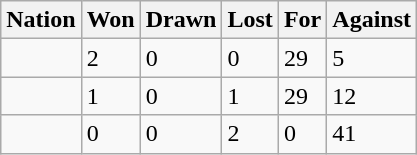<table class="wikitable">
<tr>
<th>Nation</th>
<th>Won</th>
<th>Drawn</th>
<th>Lost</th>
<th>For</th>
<th>Against</th>
</tr>
<tr>
<td></td>
<td>2</td>
<td>0</td>
<td>0</td>
<td>29</td>
<td>5</td>
</tr>
<tr>
<td></td>
<td>1</td>
<td>0</td>
<td>1</td>
<td>29</td>
<td>12</td>
</tr>
<tr>
<td></td>
<td>0</td>
<td>0</td>
<td>2</td>
<td>0</td>
<td>41</td>
</tr>
</table>
